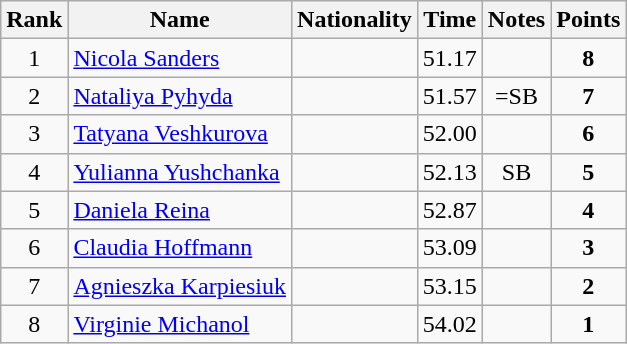<table class="wikitable sortable" style="text-align:center">
<tr>
<th>Rank</th>
<th>Name</th>
<th>Nationality</th>
<th>Time</th>
<th>Notes</th>
<th>Points</th>
</tr>
<tr>
<td>1</td>
<td align=left><a href='#'>Nicola Sanders</a></td>
<td align=left></td>
<td>51.17</td>
<td></td>
<td><strong>8</strong></td>
</tr>
<tr>
<td>2</td>
<td align=left><a href='#'>Nataliya Pyhyda</a></td>
<td align=left></td>
<td>51.57</td>
<td>=SB</td>
<td><strong>7</strong></td>
</tr>
<tr>
<td>3</td>
<td align=left><a href='#'>Tatyana Veshkurova</a></td>
<td align=left></td>
<td>52.00</td>
<td></td>
<td><strong>6</strong></td>
</tr>
<tr>
<td>4</td>
<td align=left><a href='#'>Yulianna Yushchanka</a></td>
<td align=left></td>
<td>52.13</td>
<td>SB</td>
<td><strong>5</strong></td>
</tr>
<tr>
<td>5</td>
<td align=left><a href='#'>Daniela Reina</a></td>
<td align=left></td>
<td>52.87</td>
<td></td>
<td><strong>4</strong></td>
</tr>
<tr>
<td>6</td>
<td align=left><a href='#'>Claudia Hoffmann</a></td>
<td align=left></td>
<td>53.09</td>
<td></td>
<td><strong>3</strong></td>
</tr>
<tr>
<td>7</td>
<td align=left><a href='#'>Agnieszka Karpiesiuk</a></td>
<td align=left></td>
<td>53.15</td>
<td></td>
<td><strong>2</strong></td>
</tr>
<tr>
<td>8</td>
<td align=left><a href='#'>Virginie Michanol</a></td>
<td align=left></td>
<td>54.02</td>
<td></td>
<td><strong>1</strong></td>
</tr>
</table>
